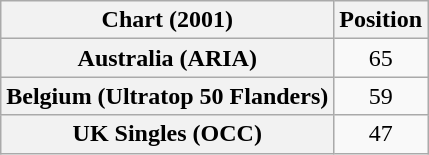<table class="wikitable sortable plainrowheaders">
<tr>
<th scope="col">Chart (2001)</th>
<th scope="col">Position</th>
</tr>
<tr>
<th scope="row">Australia (ARIA)</th>
<td align="center">65</td>
</tr>
<tr>
<th scope="row">Belgium (Ultratop 50 Flanders)</th>
<td align="center">59</td>
</tr>
<tr>
<th scope="row">UK Singles (OCC)</th>
<td align="center">47</td>
</tr>
</table>
